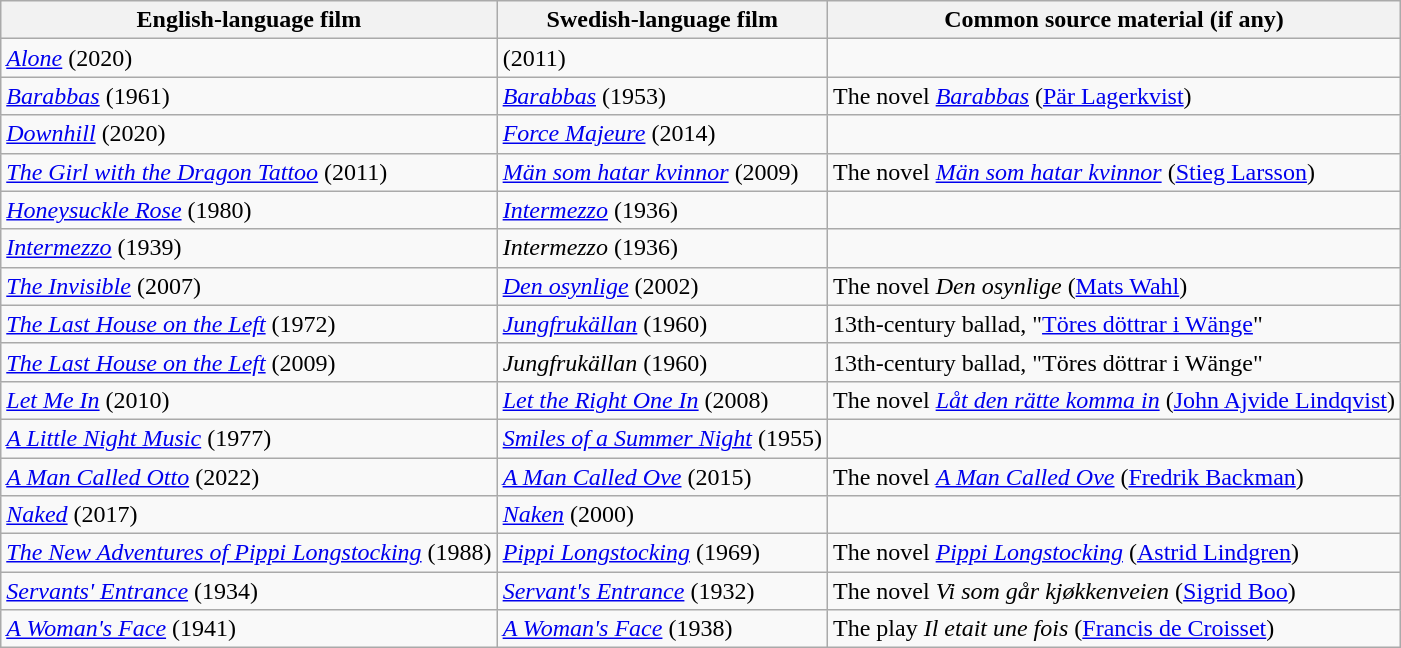<table class="wikitable">
<tr>
<th>English-language film</th>
<th>Swedish-language film</th>
<th>Common source material (if any)</th>
</tr>
<tr>
<td><em><a href='#'>Alone</a></em> (2020)</td>
<td><em></em> (2011)</td>
<td></td>
</tr>
<tr>
<td><em><a href='#'>Barabbas</a></em> (1961)</td>
<td><em><a href='#'>Barabbas</a></em> (1953)</td>
<td>The novel <em><a href='#'>Barabbas</a></em> (<a href='#'>Pär Lagerkvist</a>)</td>
</tr>
<tr>
<td><em><a href='#'>Downhill</a></em> (2020)</td>
<td><em><a href='#'>Force Majeure</a></em> (2014)</td>
<td></td>
</tr>
<tr>
<td><em><a href='#'>The Girl with the Dragon Tattoo</a></em> (2011)</td>
<td><em><a href='#'>Män som hatar kvinnor</a></em> (2009)</td>
<td>The novel <em><a href='#'>Män som hatar kvinnor</a></em> (<a href='#'>Stieg Larsson</a>)</td>
</tr>
<tr>
<td><em><a href='#'>Honeysuckle Rose</a></em> (1980)</td>
<td><em><a href='#'>Intermezzo</a></em> (1936)</td>
<td></td>
</tr>
<tr>
<td><em><a href='#'>Intermezzo</a></em> (1939)</td>
<td><em>Intermezzo</em> (1936)</td>
<td></td>
</tr>
<tr>
<td><em><a href='#'>The Invisible</a></em> (2007)</td>
<td><em><a href='#'>Den osynlige</a></em> (2002)</td>
<td>The novel <em>Den osynlige</em> (<a href='#'>Mats Wahl</a>)</td>
</tr>
<tr>
<td><em><a href='#'>The Last House on the Left</a></em> (1972)</td>
<td><em><a href='#'>Jungfrukällan</a></em> (1960)</td>
<td>13th-century ballad, "<a href='#'>Töres döttrar i Wänge</a>"</td>
</tr>
<tr>
<td><em><a href='#'>The Last House on the Left</a></em> (2009)</td>
<td><em>Jungfrukällan</em> (1960)</td>
<td>13th-century ballad, "Töres döttrar i Wänge"</td>
</tr>
<tr>
<td><em><a href='#'>Let Me In</a></em> (2010)</td>
<td><em><a href='#'>Let the Right One In</a></em> (2008)</td>
<td>The novel <em><a href='#'>Låt den rätte komma in</a></em> (<a href='#'>John Ajvide Lindqvist</a>)</td>
</tr>
<tr>
<td><em><a href='#'>A Little Night Music</a></em> (1977)</td>
<td><em><a href='#'>Smiles of a Summer Night</a></em> (1955)</td>
<td></td>
</tr>
<tr>
<td><em><a href='#'>A Man Called Otto</a></em> (2022)</td>
<td><em><a href='#'>A Man Called Ove</a></em> (2015)</td>
<td>The novel <em><a href='#'>A Man Called Ove</a></em> (<a href='#'>Fredrik Backman</a>)</td>
</tr>
<tr>
<td><em><a href='#'>Naked</a></em> (2017)</td>
<td><em><a href='#'>Naken</a></em> (2000)</td>
<td></td>
</tr>
<tr>
<td><em><a href='#'>The New Adventures of Pippi Longstocking</a></em> (1988)</td>
<td><em><a href='#'>Pippi Longstocking</a></em> (1969)</td>
<td>The novel <em><a href='#'>Pippi Longstocking</a></em> (<a href='#'>Astrid Lindgren</a>)</td>
</tr>
<tr>
<td><em><a href='#'>Servants' Entrance</a></em> (1934)</td>
<td><em><a href='#'>Servant's Entrance</a></em> (1932)</td>
<td>The novel <em>Vi som går kjøkkenveien</em> (<a href='#'>Sigrid Boo</a>)</td>
</tr>
<tr>
<td><em><a href='#'>A Woman's Face</a></em> (1941)</td>
<td><em><a href='#'>A Woman's Face</a></em> (1938)</td>
<td>The play <em>Il etait une fois</em> (<a href='#'>Francis de Croisset</a>)</td>
</tr>
</table>
